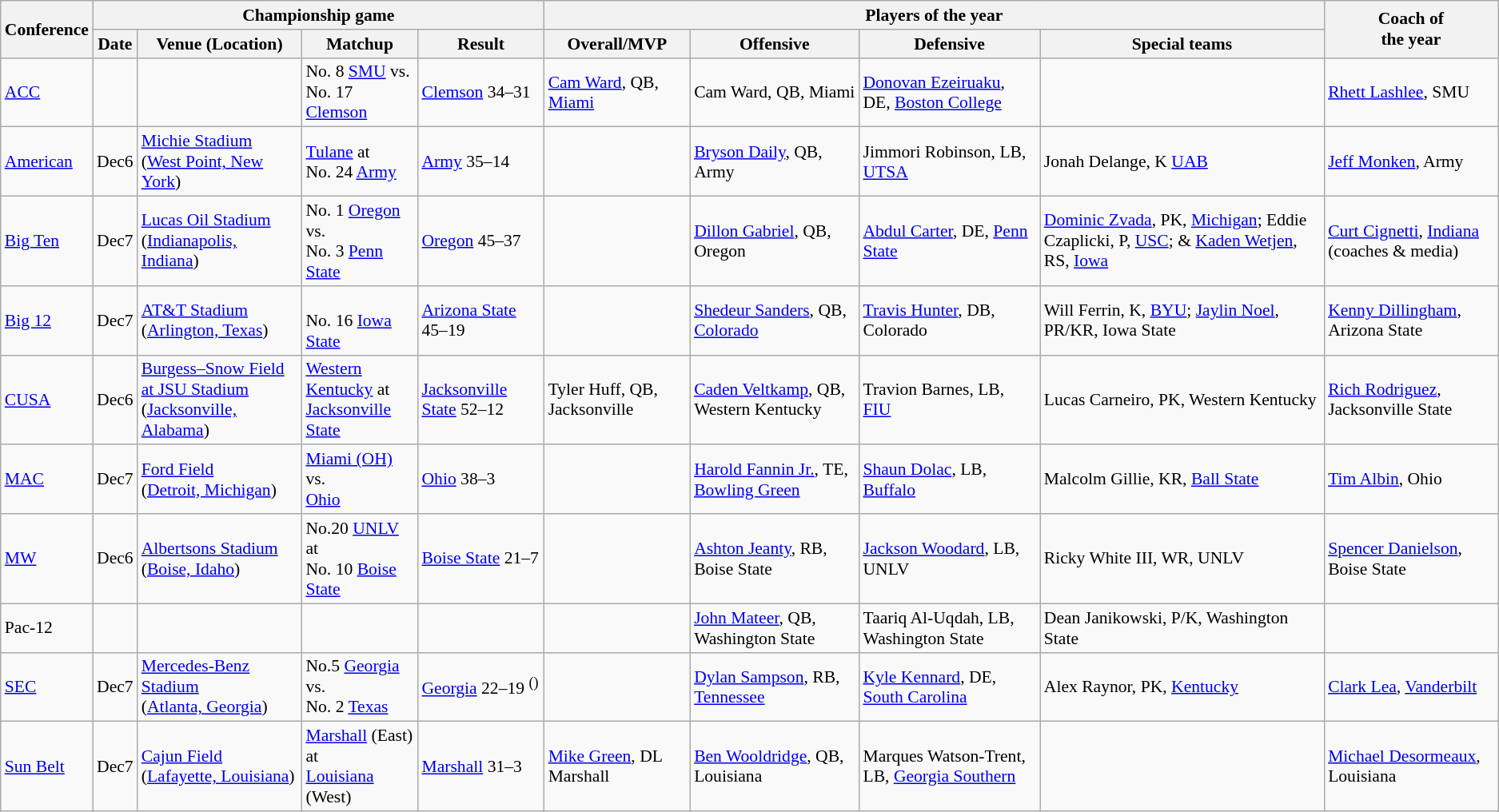<table class="wikitable" style="font-size:90%">
<tr>
<th rowspan=2>Conference</th>
<th colspan=4>Championship game</th>
<th colspan=4>Players of the year</th>
<th rowspan=2>Coach of<br>the year</th>
</tr>
<tr>
<th>Date</th>
<th>Venue (Location)</th>
<th>Matchup</th>
<th>Result</th>
<th>Overall/MVP</th>
<th>Offensive</th>
<th>Defensive</th>
<th>Special teams</th>
</tr>
<tr>
<td><a href='#'>ACC</a></td>
<td></td>
<td><br></td>
<td>No. 8 <a href='#'>SMU</a> vs.<br>No. 17 <a href='#'>Clemson</a></td>
<td><a href='#'>Clemson</a> 34–31</td>
<td><a href='#'>Cam Ward</a>, QB, <a href='#'>Miami</a></td>
<td>Cam Ward, QB, Miami</td>
<td><a href='#'>Donovan Ezeiruaku</a>, DE, <a href='#'>Boston College</a></td>
<td></td>
<td><a href='#'>Rhett Lashlee</a>, SMU</td>
</tr>
<tr>
<td><a href='#'>American</a></td>
<td>Dec6</td>
<td><a href='#'>Michie Stadium</a><br>(<a href='#'>West Point, New York</a>)</td>
<td><a href='#'>Tulane</a> at<br>No. 24 <a href='#'>Army</a></td>
<td><a href='#'>Army</a> 35–14</td>
<td></td>
<td><a href='#'>Bryson Daily</a>, QB, Army</td>
<td>Jimmori Robinson, LB, <a href='#'>UTSA</a></td>
<td>Jonah Delange, K <a href='#'>UAB</a></td>
<td><a href='#'>Jeff Monken</a>, Army</td>
</tr>
<tr>
<td><a href='#'>Big Ten</a></td>
<td>Dec7</td>
<td><a href='#'>Lucas Oil Stadium</a><br>(<a href='#'>Indianapolis, Indiana</a>)</td>
<td>No. 1 <a href='#'>Oregon</a> vs.<br>No. 3 <a href='#'>Penn State</a></td>
<td><a href='#'>Oregon</a> 45–37</td>
<td></td>
<td><a href='#'>Dillon Gabriel</a>, QB, Oregon</td>
<td><a href='#'>Abdul Carter</a>, DE, <a href='#'>Penn State</a></td>
<td><a href='#'>Dominic Zvada</a>, PK, <a href='#'>Michigan</a>; Eddie Czaplicki, P, <a href='#'>USC</a>; & <a href='#'>Kaden Wetjen</a>, RS, <a href='#'>Iowa</a></td>
<td><a href='#'>Curt Cignetti</a>, <a href='#'>Indiana</a> (coaches & media)</td>
</tr>
<tr>
<td><a href='#'>Big 12</a></td>
<td>Dec7</td>
<td><a href='#'>AT&T Stadium</a><br>(<a href='#'>Arlington, Texas</a>)</td>
<td><br>No. 16 <a href='#'>Iowa State</a></td>
<td><a href='#'>Arizona State</a> 45–19</td>
<td></td>
<td><a href='#'>Shedeur Sanders</a>, QB, <a href='#'>Colorado</a></td>
<td><a href='#'>Travis Hunter</a>, DB, Colorado</td>
<td>Will Ferrin, K, <a href='#'>BYU</a>; <a href='#'>Jaylin Noel</a>, PR/KR, Iowa State</td>
<td><a href='#'>Kenny Dillingham</a>, Arizona State</td>
</tr>
<tr>
<td><a href='#'>CUSA</a></td>
<td>Dec6</td>
<td><a href='#'>Burgess–Snow Field at JSU Stadium</a><br>(<a href='#'>Jacksonville, Alabama</a>)</td>
<td><a href='#'>Western Kentucky</a> at<br><a href='#'>Jacksonville State</a></td>
<td><a href='#'>Jacksonville State</a> 52–12</td>
<td>Tyler Huff, QB, Jacksonville</td>
<td><a href='#'>Caden Veltkamp</a>, QB, Western Kentucky</td>
<td>Travion Barnes, LB, <a href='#'>FIU</a></td>
<td>Lucas Carneiro, PK, Western Kentucky</td>
<td><a href='#'>Rich Rodriguez</a>, Jacksonville State</td>
</tr>
<tr>
<td><a href='#'>MAC</a></td>
<td>Dec7</td>
<td><a href='#'>Ford Field</a><br>(<a href='#'>Detroit, Michigan</a>)</td>
<td><a href='#'>Miami (OH)</a> vs.<br><a href='#'>Ohio</a></td>
<td><a href='#'>Ohio</a> 38–3</td>
<td></td>
<td><a href='#'>Harold Fannin Jr.</a>, TE, <a href='#'>Bowling Green</a></td>
<td><a href='#'>Shaun Dolac</a>, LB, <a href='#'>Buffalo</a></td>
<td>Malcolm Gillie, KR, <a href='#'>Ball State</a></td>
<td><a href='#'>Tim Albin</a>, Ohio</td>
</tr>
<tr>
<td><a href='#'>MW</a></td>
<td>Dec6</td>
<td><a href='#'>Albertsons Stadium</a><br>(<a href='#'>Boise, Idaho</a>)</td>
<td>No.20 <a href='#'>UNLV</a> at<br>No. 10 <a href='#'>Boise State</a></td>
<td><a href='#'>Boise State</a> 21–7</td>
<td></td>
<td><a href='#'>Ashton Jeanty</a>, RB, Boise State</td>
<td><a href='#'>Jackson Woodard</a>, LB, UNLV</td>
<td>Ricky White III, WR, UNLV</td>
<td><a href='#'>Spencer Danielson</a>, Boise State</td>
</tr>
<tr>
<td>Pac-12</td>
<td></td>
<td></td>
<td></td>
<td></td>
<td></td>
<td><a href='#'>John Mateer</a>, QB, Washington State</td>
<td>Taariq Al-Uqdah, LB, Washington State</td>
<td>Dean Janikowski, P/K, Washington State</td>
<td></td>
</tr>
<tr>
<td><a href='#'>SEC</a></td>
<td>Dec7</td>
<td><a href='#'>Mercedes-Benz Stadium</a><br>(<a href='#'>Atlanta, Georgia</a>)</td>
<td>No.5 <a href='#'>Georgia</a> vs.<br>No. 2 <a href='#'>Texas</a></td>
<td><a href='#'>Georgia</a> 22–19 <sup>()</sup></td>
<td></td>
<td><a href='#'>Dylan Sampson</a>, RB, <a href='#'>Tennessee</a></td>
<td><a href='#'>Kyle Kennard</a>, DE, <a href='#'>South Carolina</a></td>
<td>Alex Raynor, PK, <a href='#'>Kentucky</a></td>
<td><a href='#'>Clark Lea</a>, <a href='#'>Vanderbilt</a></td>
</tr>
<tr>
<td><a href='#'>Sun Belt</a></td>
<td>Dec7</td>
<td><a href='#'>Cajun Field</a><br>(<a href='#'>Lafayette, Louisiana</a>)</td>
<td><a href='#'>Marshall</a> (East) at<br><a href='#'>Louisiana</a> (West)</td>
<td><a href='#'>Marshall</a> 31–3</td>
<td><a href='#'>Mike Green</a>, DL Marshall</td>
<td><a href='#'>Ben Wooldridge</a>, QB, Louisiana</td>
<td>Marques Watson-Trent, LB, <a href='#'>Georgia Southern</a></td>
<td></td>
<td><a href='#'>Michael Desormeaux</a>, Louisiana</td>
</tr>
</table>
